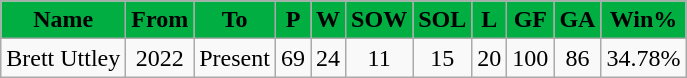<table class="wikitable plainrowheaders sortable" style="text-align:center">
<tr>
<th style="background-color:#00AE42; color:#000000">Name</th>
<th style="background-color:#00AE42; color:#000000">From</th>
<th style="background-color:#00AE42; color:#000000" class="unsortable">To</th>
<th style="background-color:#00AE42; color:#000000">P</th>
<th style="background-color:#00AE42; color:#000000">W</th>
<th style="background-color:#00AE42; color:#000000">SOW</th>
<th style="background-color:#00AE42; color:#000000">SOL</th>
<th style="background-color:#00AE42; color:#000000">L</th>
<th style="background-color:#00AE42; color:#000000">GF</th>
<th style="background-color:#00AE42; color:#000000">GA</th>
<th style="background-color:#00AE42; color:#000000">Win%</th>
</tr>
<tr>
<td> Brett Uttley</td>
<td>2022</td>
<td>Present</td>
<td>69</td>
<td>24</td>
<td>11</td>
<td>15</td>
<td>20</td>
<td>100</td>
<td>86</td>
<td>34.78%</td>
</tr>
</table>
